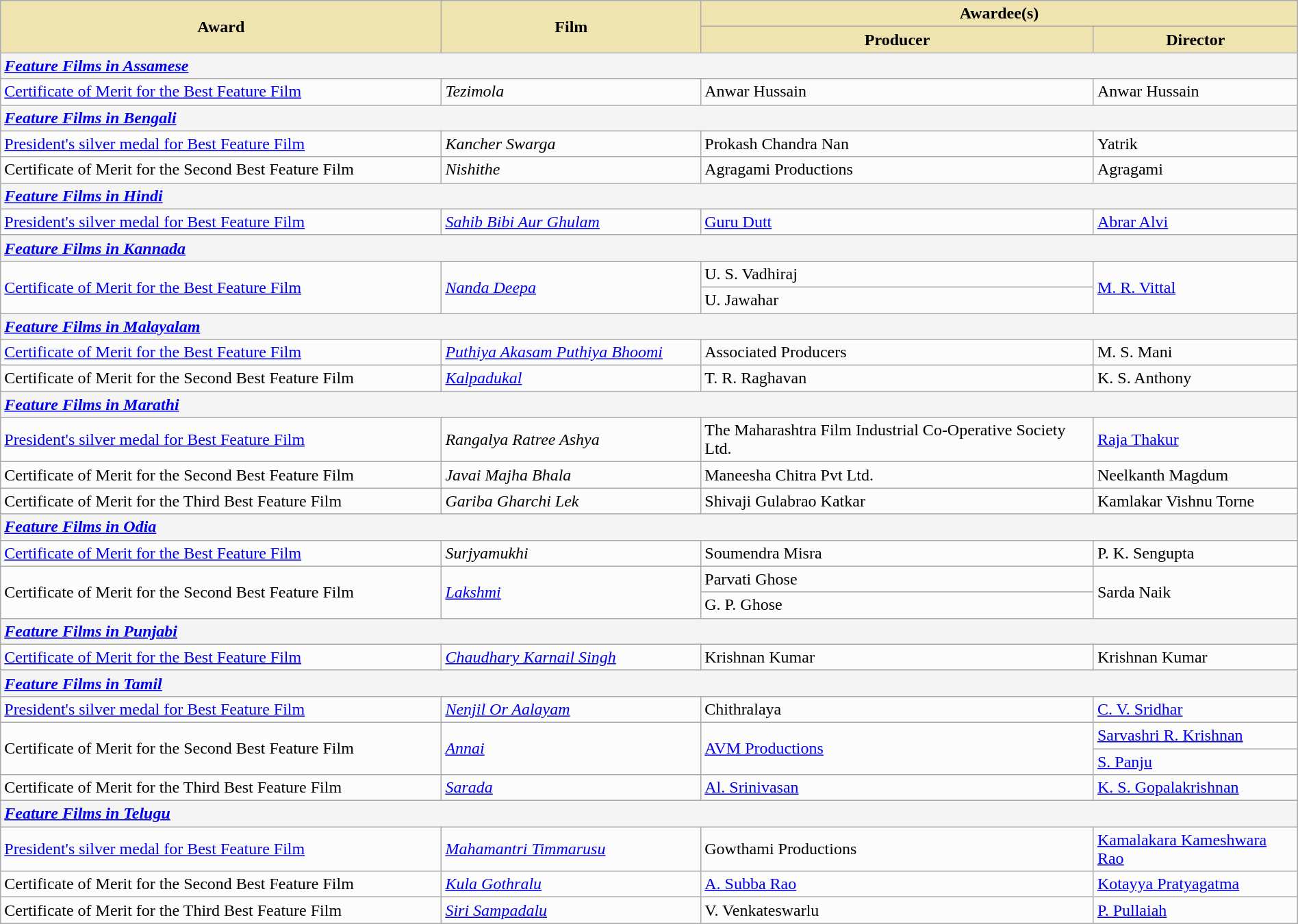<table class="wikitable sortable" style="width:100%">
<tr>
<th scope="col" rowspan="2" style="background-color:#EFE4B0;width:34%">Award</th>
<th scope="col" rowspan="2" style="background-color:#EFE4B0;width:20%">Film</th>
<th scope="col" colspan="2" style="background-color:#EFE4B0;width:46%">Awardee(s)</th>
</tr>
<tr>
<th scope="col" style="background-color:#EFE4B0;">Producer</th>
<th scope="col" style="background-color:#EFE4B0;">Director</th>
</tr>
<tr style="background-color:#F4F4F4">
<td colspan="4"><strong><em><a href='#'>Feature Films in Assamese</a></em></strong></td>
</tr>
<tr style="background-color:#FCFCFC">
<td><a href='#'>Certificate of Merit for the Best Feature Film</a></td>
<td><em>Tezimola</em></td>
<td>Anwar Hussain</td>
<td>Anwar Hussain</td>
</tr>
<tr style="background-color:#F4F4F4">
<td colspan="4"><strong><em><a href='#'>Feature Films in Bengali</a></em></strong></td>
</tr>
<tr style="background-color:#FCFCFC">
<td><a href='#'>President's silver medal for Best Feature Film</a></td>
<td><em>Kancher Swarga</em></td>
<td>Prokash Chandra Nan</td>
<td>Yatrik</td>
</tr>
<tr style="background-color:#FCFCFC">
<td>Certificate of Merit for the Second Best Feature Film</td>
<td><em>Nishithe</em></td>
<td>Agragami Productions</td>
<td>Agragami</td>
</tr>
<tr style="background-color:#F4F4F4">
<td colspan="4"><strong><em><a href='#'>Feature Films in Hindi</a></em></strong></td>
</tr>
<tr style="background-color:#FCFCFC">
<td><a href='#'>President's silver medal for Best Feature Film</a></td>
<td><em><a href='#'>Sahib Bibi Aur Ghulam</a></em></td>
<td><a href='#'>Guru Dutt</a></td>
<td><a href='#'>Abrar Alvi</a></td>
</tr>
<tr style="background-color:#F4F4F4">
<td colspan="4"><strong><em><a href='#'>Feature Films in Kannada</a></em></strong></td>
</tr>
<tr style="background-color:#FCFCFC">
<td rowspan="3"><a href='#'>Certificate of Merit for the Best Feature Film</a></td>
</tr>
<tr style="background-color:#FCFCFC">
<td rowspan="2"><em><a href='#'>Nanda Deepa</a></em></td>
<td>U. S. Vadhiraj</td>
<td rowspan="2"><a href='#'>M. R. Vittal</a></td>
</tr>
<tr style="background-color:#FCFCFC">
<td>U. Jawahar</td>
</tr>
<tr style="background-color:#F4F4F4">
<td colspan="4"><strong><em><a href='#'>Feature Films in Malayalam</a></em></strong></td>
</tr>
<tr style="background-color:#FCFCFC">
<td><a href='#'>Certificate of Merit for the Best Feature Film</a></td>
<td><em><a href='#'>Puthiya Akasam Puthiya Bhoomi</a></em></td>
<td>Associated Producers</td>
<td>M. S. Mani</td>
</tr>
<tr style="background-color:#FCFCFC">
<td>Certificate of Merit for the Second Best Feature Film</td>
<td><em><a href='#'>Kalpadukal</a></em></td>
<td>T. R. Raghavan</td>
<td>K. S. Anthony</td>
</tr>
<tr style="background-color:#F4F4F4">
<td colspan="4"><strong><em><a href='#'>Feature Films in Marathi</a></em></strong></td>
</tr>
<tr style="background-color:#FCFCFC">
<td><a href='#'>President's silver medal for Best Feature Film</a></td>
<td><em>Rangalya Ratree Ashya</em></td>
<td>The Maharashtra Film Industrial Co-Operative Society Ltd.</td>
<td><a href='#'>Raja Thakur</a></td>
</tr>
<tr style="background-color:#FCFCFC">
<td>Certificate of Merit for the Second Best Feature Film</td>
<td><em>Javai Majha Bhala</em></td>
<td>Maneesha Chitra Pvt Ltd.</td>
<td>Neelkanth Magdum</td>
</tr>
<tr style="background-color:#FCFCFC">
<td>Certificate of Merit for the Third Best Feature Film</td>
<td><em>Gariba Gharchi Lek</em></td>
<td>Shivaji Gulabrao Katkar</td>
<td>Kamlakar Vishnu Torne</td>
</tr>
<tr style="background-color:#F4F4F4">
<td colspan="4"><strong><em><a href='#'>Feature Films in Odia</a></em></strong></td>
</tr>
<tr style="background-color:#FCFCFC">
<td><a href='#'>Certificate of Merit for the Best Feature Film</a></td>
<td><em>Surjyamukhi</em></td>
<td>Soumendra Misra</td>
<td>P. K. Sengupta</td>
</tr>
<tr style="background-color:#FCFCFC">
<td rowspan="2">Certificate of Merit for the Second Best Feature Film</td>
<td rowspan="2"><em><a href='#'>Lakshmi</a></em></td>
<td>Parvati Ghose</td>
<td rowspan="2">Sarda Naik</td>
</tr>
<tr style="background-color:#FCFCFC">
<td>G. P. Ghose</td>
</tr>
<tr style="background-color:#F4F4F4">
<td colspan="4"><strong><em><a href='#'>Feature Films in Punjabi</a></em></strong></td>
</tr>
<tr style="background-color:#FCFCFC">
<td><a href='#'>Certificate of Merit for the Best Feature Film</a></td>
<td><em><a href='#'>Chaudhary Karnail Singh</a></em></td>
<td>Krishnan Kumar</td>
<td>Krishnan Kumar</td>
</tr>
<tr style="background-color:#F4F4F4">
<td colspan="4"><strong><em><a href='#'>Feature Films in Tamil</a></em></strong></td>
</tr>
<tr style="background-color:#FCFCFC">
<td><a href='#'>President's silver medal for Best Feature Film</a></td>
<td><em><a href='#'>Nenjil Or Aalayam</a></em></td>
<td>Chithralaya</td>
<td><a href='#'>C. V. Sridhar</a></td>
</tr>
<tr style="background-color:#FCFCFC">
<td rowspan="2">Certificate of Merit for the Second Best Feature Film</td>
<td rowspan="2"><em><a href='#'>Annai</a></em></td>
<td rowspan="2"><a href='#'>AVM Productions</a></td>
<td><a href='#'>Sarvashri R. Krishnan</a></td>
</tr>
<tr style="background-color:#FCFCFC">
<td><a href='#'>S. Panju</a></td>
</tr>
<tr style="background-color:#FCFCFC">
<td>Certificate of Merit for the Third Best Feature Film</td>
<td><em><a href='#'>Sarada</a></em></td>
<td><a href='#'>Al. Srinivasan</a></td>
<td><a href='#'>K. S. Gopalakrishnan</a></td>
</tr>
<tr style="background-color:#F4F4F4">
<td colspan="4"><strong><em><a href='#'>Feature Films in Telugu</a></em></strong></td>
</tr>
<tr style="background-color:#FCFCFC">
<td><a href='#'>President's silver medal for Best Feature Film</a></td>
<td><em><a href='#'>Mahamantri Timmarusu</a></em></td>
<td>Gowthami Productions</td>
<td><a href='#'>Kamalakara Kameshwara Rao</a></td>
</tr>
<tr style="background-color:#FCFCFC">
<td>Certificate of Merit for the Second Best Feature Film</td>
<td><em><a href='#'>Kula Gothralu</a></em></td>
<td><a href='#'>A. Subba Rao</a></td>
<td><a href='#'>Kotayya Pratyagatma</a></td>
</tr>
<tr style="background-color:#FCFCFC">
<td>Certificate of Merit for the Third Best Feature Film</td>
<td><em><a href='#'>Siri Sampadalu</a></em></td>
<td>V. Venkateswarlu</td>
<td><a href='#'>P. Pullaiah</a></td>
</tr>
</table>
